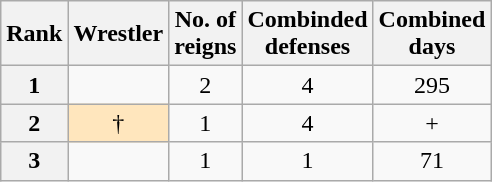<table class="wikitable sortable" style="text-align:center">
<tr>
<th>Rank</th>
<th>Wrestler</th>
<th>No. of<br>reigns</th>
<th>Combinded<br>defenses</th>
<th>Combined<br>days</th>
</tr>
<tr>
<th>1</th>
<td></td>
<td>2</td>
<td>4</td>
<td>295</td>
</tr>
<tr>
<th>2</th>
<td style="background-color:#FFE6BD"> †</td>
<td>1</td>
<td>4</td>
<td>+</td>
</tr>
<tr>
<th>3</th>
<td></td>
<td>1</td>
<td>1</td>
<td>71</td>
</tr>
</table>
